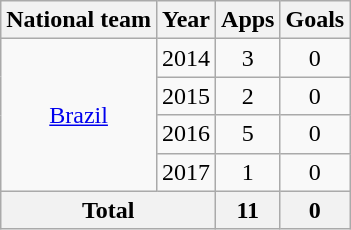<table class="wikitable" style="text-align:center">
<tr>
<th>National team</th>
<th>Year</th>
<th>Apps</th>
<th>Goals</th>
</tr>
<tr>
<td rowspan="4"><a href='#'>Brazil</a></td>
<td>2014</td>
<td>3</td>
<td>0</td>
</tr>
<tr>
<td>2015</td>
<td>2</td>
<td>0</td>
</tr>
<tr>
<td>2016</td>
<td>5</td>
<td>0</td>
</tr>
<tr>
<td>2017</td>
<td>1</td>
<td>0</td>
</tr>
<tr>
<th colspan="2">Total</th>
<th>11</th>
<th>0</th>
</tr>
</table>
